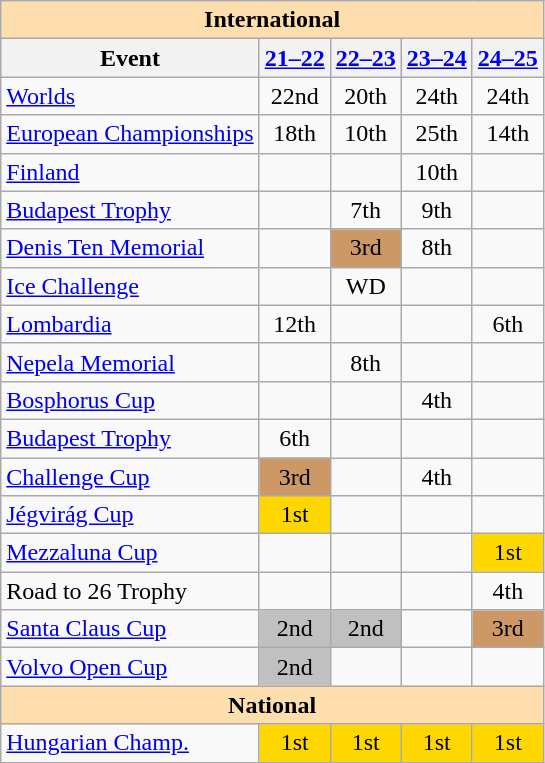<table class="wikitable" style="text-align:center">
<tr>
<th colspan="5" style="background-color: #ffdead; " align="center">International</th>
</tr>
<tr>
<th>Event</th>
<th><a href='#'>21–22</a></th>
<th><a href='#'>22–23</a></th>
<th><a href='#'>23–24</a></th>
<th><a href='#'>24–25</a></th>
</tr>
<tr>
<td align=left><a href='#'>Worlds</a></td>
<td>22nd</td>
<td>20th</td>
<td>24th</td>
<td>24th</td>
</tr>
<tr>
<td align=left><a href='#'>European Championships</a></td>
<td>18th</td>
<td>10th</td>
<td>25th</td>
<td>14th</td>
</tr>
<tr>
<td align=left> <a href='#'>Finland</a></td>
<td></td>
<td></td>
<td>10th</td>
<td></td>
</tr>
<tr>
<td align=left> <a href='#'>Budapest Trophy</a></td>
<td></td>
<td>7th</td>
<td>9th</td>
<td></td>
</tr>
<tr>
<td align=left> <a href='#'>Denis Ten Memorial</a></td>
<td></td>
<td bgcolor=cc9966>3rd</td>
<td>8th</td>
<td></td>
</tr>
<tr>
<td align=left> <a href='#'>Ice Challenge</a></td>
<td></td>
<td>WD</td>
<td></td>
<td></td>
</tr>
<tr>
<td align=left> <a href='#'>Lombardia</a></td>
<td>12th</td>
<td></td>
<td></td>
<td>6th</td>
</tr>
<tr>
<td align=left> <a href='#'>Nepela Memorial</a></td>
<td></td>
<td>8th</td>
<td></td>
<td></td>
</tr>
<tr>
<td align=left><a href='#'>Bosphorus Cup</a></td>
<td></td>
<td></td>
<td>4th</td>
<td></td>
</tr>
<tr>
<td align=left><a href='#'>Budapest Trophy</a></td>
<td>6th</td>
<td></td>
<td></td>
<td></td>
</tr>
<tr>
<td align=left><a href='#'>Challenge Cup</a></td>
<td bgcolor=cc9966>3rd</td>
<td></td>
<td>4th</td>
<td></td>
</tr>
<tr>
<td align=left><a href='#'>Jégvirág Cup</a></td>
<td bgcolor=gold>1st</td>
<td></td>
<td></td>
<td></td>
</tr>
<tr>
<td align=left><a href='#'>Mezzaluna Cup</a></td>
<td></td>
<td></td>
<td></td>
<td bgcolor=gold>1st</td>
</tr>
<tr>
<td align=left>Road to 26 Trophy</td>
<td></td>
<td></td>
<td></td>
<td>4th</td>
</tr>
<tr>
<td align=left><a href='#'>Santa Claus Cup</a></td>
<td bgcolor=silver>2nd</td>
<td bgcolor=silver>2nd</td>
<td></td>
<td bgcolor=cc9966>3rd</td>
</tr>
<tr>
<td align=left><a href='#'>Volvo Open Cup</a></td>
<td bgcolor=silver>2nd</td>
<td></td>
<td></td>
<td></td>
</tr>
<tr>
<th colspan="5" style="background-color: #ffdead; " align="center">National</th>
</tr>
<tr>
<td align=left><a href='#'>Hungarian Champ.</a></td>
<td bgcolor=gold>1st</td>
<td bgcolor=gold>1st</td>
<td bgcolor=gold>1st</td>
<td bgcolor=gold>1st</td>
</tr>
</table>
